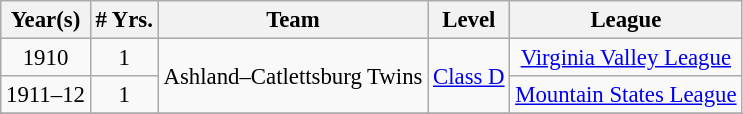<table class="wikitable" style="text-align:center; font-size: 95%;">
<tr>
<th>Year(s)</th>
<th># Yrs.</th>
<th>Team</th>
<th>Level</th>
<th>League</th>
</tr>
<tr>
<td>1910</td>
<td>1</td>
<td rowspan=2>Ashland–Catlettsburg Twins</td>
<td rowspan=2><a href='#'>Class D</a></td>
<td><a href='#'>Virginia Valley League</a></td>
</tr>
<tr>
<td>1911–12</td>
<td>1</td>
<td><a href='#'>Mountain States League</a></td>
</tr>
<tr>
</tr>
</table>
